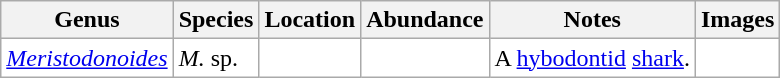<table class="wikitable" style="background:white">
<tr>
<th>Genus</th>
<th>Species</th>
<th>Location</th>
<th>Abundance</th>
<th>Notes</th>
<th>Images</th>
</tr>
<tr>
<td><em><a href='#'>Meristodonoides</a></em></td>
<td><em>M.</em> sp.</td>
<td></td>
<td></td>
<td>A <a href='#'>hybodontid</a> <a href='#'>shark</a>.</td>
<td></td>
</tr>
</table>
